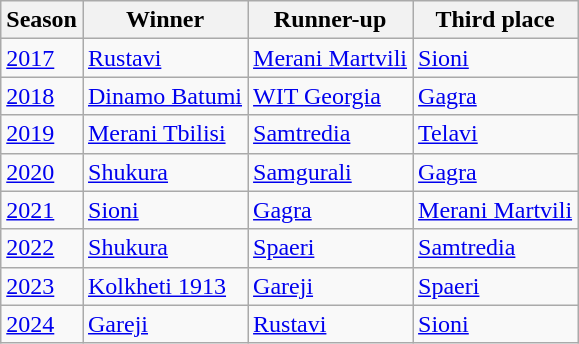<table class="wikitable">
<tr>
<th>Season</th>
<th>Winner</th>
<th>Runner-up</th>
<th>Third place</th>
</tr>
<tr>
<td><a href='#'>2017</a></td>
<td><a href='#'>Rustavi</a></td>
<td><a href='#'>Merani Martvili</a></td>
<td><a href='#'>Sioni</a></td>
</tr>
<tr>
<td><a href='#'>2018</a></td>
<td><a href='#'>Dinamo Batumi</a></td>
<td><a href='#'>WIT Georgia</a></td>
<td><a href='#'>Gagra</a></td>
</tr>
<tr>
<td><a href='#'>2019</a></td>
<td><a href='#'>Merani Tbilisi</a></td>
<td><a href='#'>Samtredia</a></td>
<td><a href='#'>Telavi</a></td>
</tr>
<tr>
<td><a href='#'>2020</a></td>
<td><a href='#'>Shukura</a></td>
<td><a href='#'>Samgurali</a></td>
<td><a href='#'>Gagra</a></td>
</tr>
<tr>
<td><a href='#'>2021</a></td>
<td><a href='#'>Sioni</a></td>
<td><a href='#'>Gagra</a></td>
<td><a href='#'>Merani Martvili</a></td>
</tr>
<tr>
<td><a href='#'>2022</a></td>
<td><a href='#'>Shukura</a></td>
<td><a href='#'>Spaeri</a></td>
<td><a href='#'>Samtredia</a></td>
</tr>
<tr>
<td><a href='#'>2023</a></td>
<td><a href='#'>Kolkheti 1913</a></td>
<td><a href='#'>Gareji</a></td>
<td><a href='#'>Spaeri</a></td>
</tr>
<tr>
<td><a href='#'>2024</a></td>
<td><a href='#'>Gareji</a></td>
<td><a href='#'>Rustavi</a></td>
<td><a href='#'>Sioni</a></td>
</tr>
</table>
